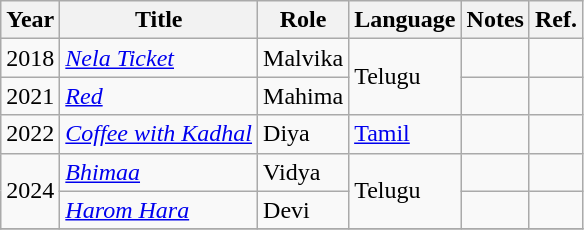<table class="wikitable sortable">
<tr>
<th>Year</th>
<th>Title</th>
<th>Role</th>
<th>Language</th>
<th>Notes</th>
<th>Ref.</th>
</tr>
<tr>
<td>2018</td>
<td><em><a href='#'>Nela Ticket</a></em></td>
<td>Malvika</td>
<td rowspan="2">Telugu</td>
<td></td>
<td></td>
</tr>
<tr>
<td>2021</td>
<td><a href='#'><em>Red</em></a></td>
<td>Mahima</td>
<td></td>
<td></td>
</tr>
<tr>
<td>2022</td>
<td><em><a href='#'>Coffee with Kadhal</a></em></td>
<td>Diya</td>
<td><a href='#'>Tamil</a></td>
<td></td>
<td></td>
</tr>
<tr>
<td rowspan="2">2024</td>
<td><em><a href='#'>Bhimaa</a></em></td>
<td>Vidya</td>
<td rowspan="2">Telugu</td>
<td></td>
<td></td>
</tr>
<tr>
<td><em><a href='#'>Harom Hara</a></em></td>
<td>Devi</td>
<td></td>
<td></td>
</tr>
<tr>
</tr>
</table>
